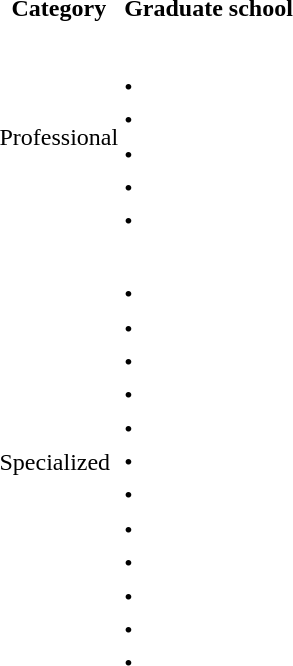<table class="toccolours" style="margin-left:1em; line-height:1.4em">
<tr>
<th>Category</th>
<th>Graduate school</th>
</tr>
<tr>
<td></td>
<td></td>
</tr>
<tr>
<td>Professional</td>
<td><br>• <br>
• <br>
• <br>
• <br>
• </td>
</tr>
<tr>
<td>Specialized</td>
<td><br>• <br>
• <br>
• <br>
• <br>
• <br>
• <br>
• <br>
• <br>
• <br>
•  <br>
• <br>
• </td>
</tr>
</table>
